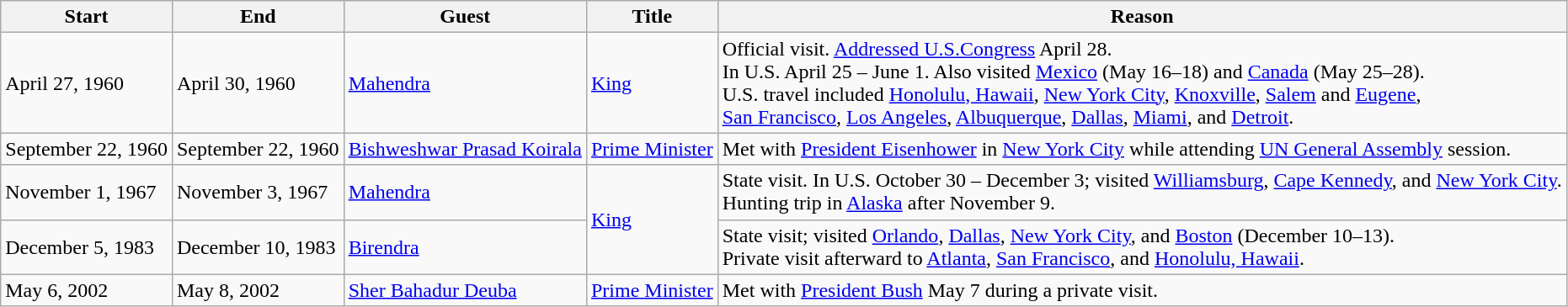<table class="wikitable">
<tr>
<th>Start</th>
<th>End</th>
<th>Guest</th>
<th>Title</th>
<th>Reason</th>
</tr>
<tr>
<td>April 27, 1960</td>
<td>April 30, 1960</td>
<td><a href='#'>Mahendra</a></td>
<td><a href='#'>King</a></td>
<td>Official visit. <a href='#'>Addressed U.S.Congress</a> April 28.<br>In U.S. April 25 – June 1. Also visited <a href='#'>Mexico</a> (May 16–18) and <a href='#'>Canada</a> (May 25–28).<br>U.S. travel included <a href='#'>Honolulu, Hawaii</a>, <a href='#'>New York City</a>, <a href='#'>Knoxville</a>, <a href='#'>Salem</a> and <a href='#'>Eugene</a>,<br><a href='#'>San Francisco</a>, <a href='#'>Los Angeles</a>, <a href='#'>Albuquerque</a>, <a href='#'>Dallas</a>, <a href='#'>Miami</a>, and <a href='#'>Detroit</a>.</td>
</tr>
<tr>
<td>September 22, 1960</td>
<td>September 22, 1960</td>
<td><a href='#'>Bishweshwar Prasad Koirala</a></td>
<td><a href='#'>Prime Minister</a></td>
<td>Met with <a href='#'>President Eisenhower</a> in <a href='#'>New York City</a> while attending <a href='#'>UN General Assembly</a> session.</td>
</tr>
<tr>
<td>November 1, 1967</td>
<td>November 3, 1967</td>
<td><a href='#'>Mahendra</a></td>
<td rowspan=2><a href='#'>King</a></td>
<td>State visit. In U.S. October 30 – December 3; visited <a href='#'>Williamsburg</a>, <a href='#'>Cape Kennedy</a>, and <a href='#'>New York City</a>.<br>Hunting trip in <a href='#'>Alaska</a> after November 9.</td>
</tr>
<tr>
<td>December 5, 1983</td>
<td>December 10, 1983</td>
<td><a href='#'>Birendra</a></td>
<td>State visit; visited <a href='#'>Orlando</a>, <a href='#'>Dallas</a>, <a href='#'>New York City</a>, and <a href='#'>Boston</a> (December 10–13).<br>Private visit afterward to <a href='#'>Atlanta</a>, <a href='#'>San Francisco</a>, and <a href='#'>Honolulu, Hawaii</a>.</td>
</tr>
<tr>
<td>May 6, 2002</td>
<td>May 8, 2002</td>
<td><a href='#'>Sher Bahadur Deuba</a></td>
<td><a href='#'>Prime Minister</a></td>
<td>Met with <a href='#'>President Bush</a> May 7 during a private visit.</td>
</tr>
</table>
